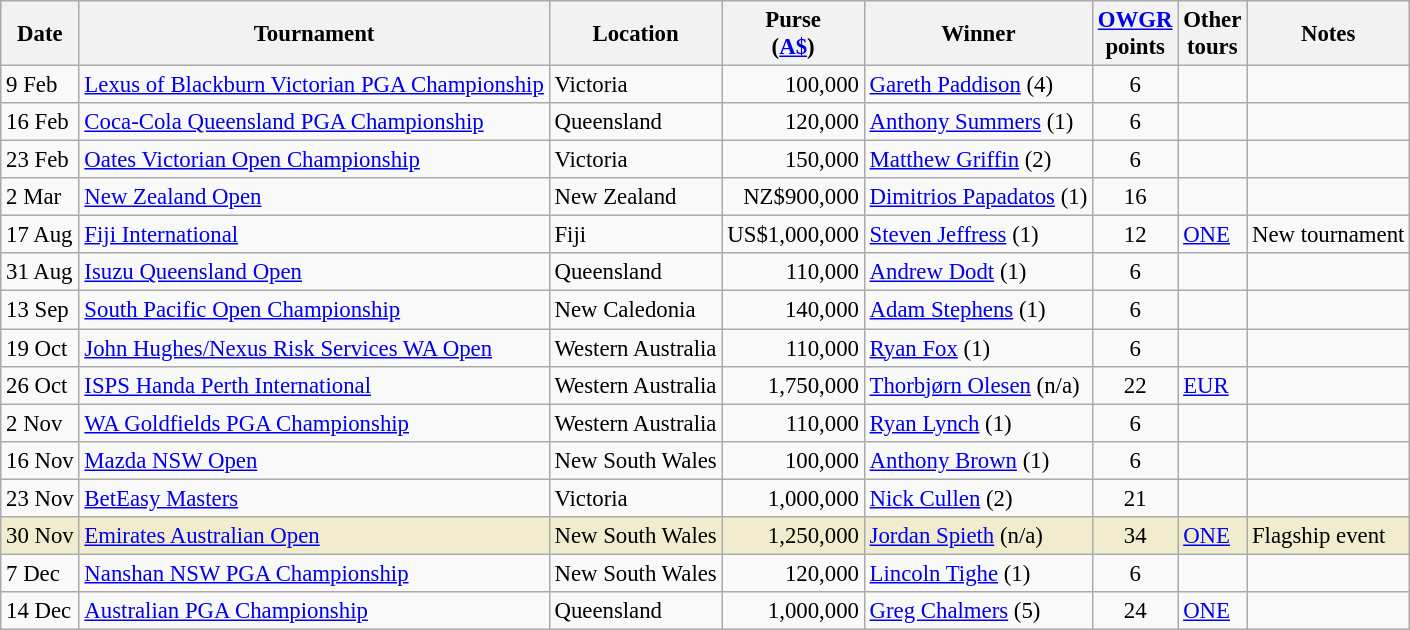<table class="wikitable" style="font-size:95%">
<tr>
<th>Date</th>
<th>Tournament</th>
<th>Location</th>
<th>Purse<br>(<a href='#'>A$</a>)</th>
<th>Winner</th>
<th><a href='#'>OWGR</a><br>points</th>
<th>Other<br>tours</th>
<th>Notes</th>
</tr>
<tr>
<td>9 Feb</td>
<td><a href='#'>Lexus of Blackburn Victorian PGA Championship</a></td>
<td>Victoria</td>
<td align=right>100,000</td>
<td> <a href='#'>Gareth Paddison</a> (4)</td>
<td align=center>6</td>
<td></td>
<td></td>
</tr>
<tr>
<td>16 Feb</td>
<td><a href='#'>Coca-Cola Queensland PGA Championship</a></td>
<td>Queensland</td>
<td align=right>120,000</td>
<td> <a href='#'>Anthony Summers</a> (1)</td>
<td align=center>6</td>
<td></td>
<td></td>
</tr>
<tr>
<td>23 Feb</td>
<td><a href='#'>Oates Victorian Open Championship</a></td>
<td>Victoria</td>
<td align=right>150,000</td>
<td> <a href='#'>Matthew Griffin</a> (2)</td>
<td align=center>6</td>
<td></td>
<td></td>
</tr>
<tr>
<td>2 Mar</td>
<td><a href='#'>New Zealand Open</a></td>
<td>New Zealand</td>
<td align=right>NZ$900,000</td>
<td> <a href='#'>Dimitrios Papadatos</a> (1)</td>
<td align=center>16</td>
<td></td>
<td></td>
</tr>
<tr>
<td>17 Aug</td>
<td><a href='#'>Fiji International</a></td>
<td>Fiji</td>
<td align=right>US$1,000,000</td>
<td> <a href='#'>Steven Jeffress</a> (1)</td>
<td align=center>12</td>
<td><a href='#'>ONE</a></td>
<td>New tournament</td>
</tr>
<tr>
<td>31 Aug</td>
<td><a href='#'>Isuzu Queensland Open</a></td>
<td>Queensland</td>
<td align=right>110,000</td>
<td> <a href='#'>Andrew Dodt</a> (1)</td>
<td align=center>6</td>
<td></td>
<td></td>
</tr>
<tr>
<td>13 Sep</td>
<td><a href='#'>South Pacific Open Championship</a></td>
<td>New Caledonia</td>
<td align=right>140,000</td>
<td> <a href='#'>Adam Stephens</a> (1)</td>
<td align=center>6</td>
<td></td>
<td></td>
</tr>
<tr>
<td>19 Oct</td>
<td><a href='#'>John Hughes/Nexus Risk Services WA Open</a></td>
<td>Western Australia</td>
<td align=right>110,000</td>
<td> <a href='#'>Ryan Fox</a> (1)</td>
<td align=center>6</td>
<td></td>
<td></td>
</tr>
<tr>
<td>26 Oct</td>
<td><a href='#'>ISPS Handa Perth International</a></td>
<td>Western Australia</td>
<td align=right>1,750,000</td>
<td> <a href='#'>Thorbjørn Olesen</a> (n/a)</td>
<td align=center>22</td>
<td><a href='#'>EUR</a></td>
<td></td>
</tr>
<tr>
<td>2 Nov</td>
<td><a href='#'>WA Goldfields PGA Championship</a></td>
<td>Western Australia</td>
<td align=right>110,000</td>
<td> <a href='#'>Ryan Lynch</a> (1)</td>
<td align=center>6</td>
<td></td>
<td></td>
</tr>
<tr>
<td>16 Nov</td>
<td><a href='#'>Mazda NSW Open</a></td>
<td>New South Wales</td>
<td align=right>100,000</td>
<td> <a href='#'>Anthony Brown</a> (1)</td>
<td align=center>6</td>
<td></td>
<td></td>
</tr>
<tr>
<td>23 Nov</td>
<td><a href='#'>BetEasy Masters</a></td>
<td>Victoria</td>
<td align=right>1,000,000</td>
<td> <a href='#'>Nick Cullen</a> (2)</td>
<td align=center>21</td>
<td></td>
<td></td>
</tr>
<tr style="background:#f2ecce;">
<td>30 Nov</td>
<td><a href='#'>Emirates Australian Open</a></td>
<td>New South Wales</td>
<td align=right>1,250,000</td>
<td> <a href='#'>Jordan Spieth</a> (n/a)</td>
<td align=center>34</td>
<td><a href='#'>ONE</a></td>
<td>Flagship event</td>
</tr>
<tr>
<td>7 Dec</td>
<td><a href='#'>Nanshan NSW PGA Championship</a></td>
<td>New South Wales</td>
<td align=right>120,000</td>
<td> <a href='#'>Lincoln Tighe</a> (1)</td>
<td align=center>6</td>
<td></td>
<td></td>
</tr>
<tr>
<td>14 Dec</td>
<td><a href='#'>Australian PGA Championship</a></td>
<td>Queensland</td>
<td align=right>1,000,000</td>
<td> <a href='#'>Greg Chalmers</a> (5)</td>
<td align=center>24</td>
<td><a href='#'>ONE</a></td>
<td></td>
</tr>
</table>
